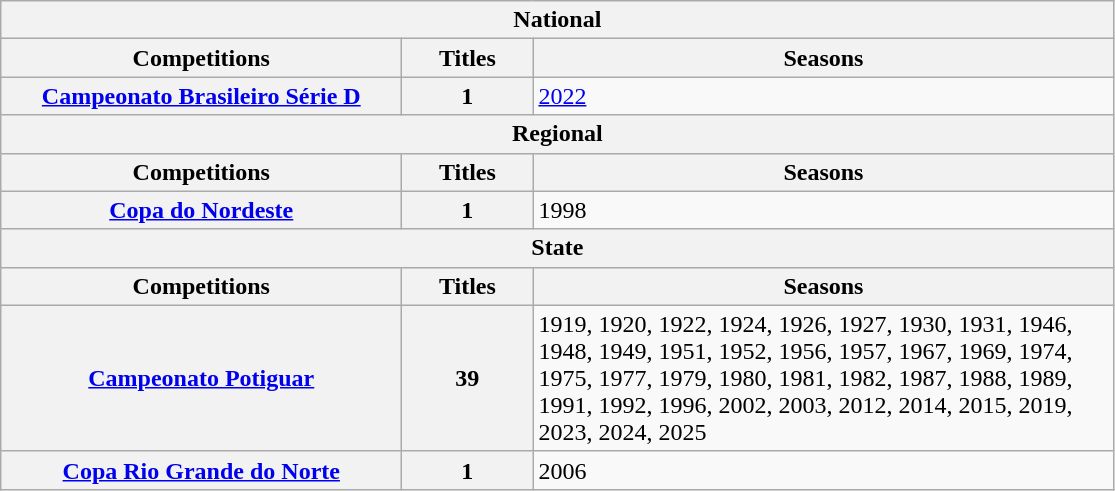<table class="wikitable">
<tr>
<th colspan="3">National</th>
</tr>
<tr>
<th style="width:260px">Competitions</th>
<th style="width:80px">Titles</th>
<th style="width:380px">Seasons</th>
</tr>
<tr>
<th style="text-align:center"><a href='#'>Campeonato Brasileiro Série D</a></th>
<th style="text-align:center"><strong>1</strong></th>
<td align="left"><a href='#'>2022</a></td>
</tr>
<tr>
<th colspan="3">Regional</th>
</tr>
<tr>
<th>Competitions</th>
<th>Titles</th>
<th>Seasons</th>
</tr>
<tr>
<th style="text-align:center"><a href='#'>Copa do Nordeste</a></th>
<th style="text-align:center"><strong>1</strong></th>
<td align="left">1998</td>
</tr>
<tr>
<th colspan="3">State</th>
</tr>
<tr>
<th>Competitions</th>
<th>Titles</th>
<th>Seasons</th>
</tr>
<tr>
<th style="text-align:center"><a href='#'>Campeonato Potiguar</a></th>
<th style="text-align:center"><strong>39</strong></th>
<td align="left">1919, 1920, 1922, 1924, 1926, 1927, 1930, 1931, 1946, 1948, 1949, 1951, 1952, 1956, 1957, 1967, 1969, 1974, 1975, 1977, 1979, 1980, 1981, 1982, 1987, 1988, 1989, 1991, 1992, 1996, 2002, 2003, 2012, 2014, 2015, 2019, 2023, 2024, 2025</td>
</tr>
<tr>
<th><a href='#'>Copa Rio Grande do Norte</a></th>
<th style="text-align:center"><strong>1</strong></th>
<td align="left">2006</td>
</tr>
</table>
